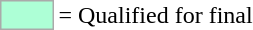<table>
<tr>
<td style="background-color:#ADFFD6; border:1px solid #aaaaaa; width:2em;"></td>
<td>= Qualified for final</td>
</tr>
</table>
